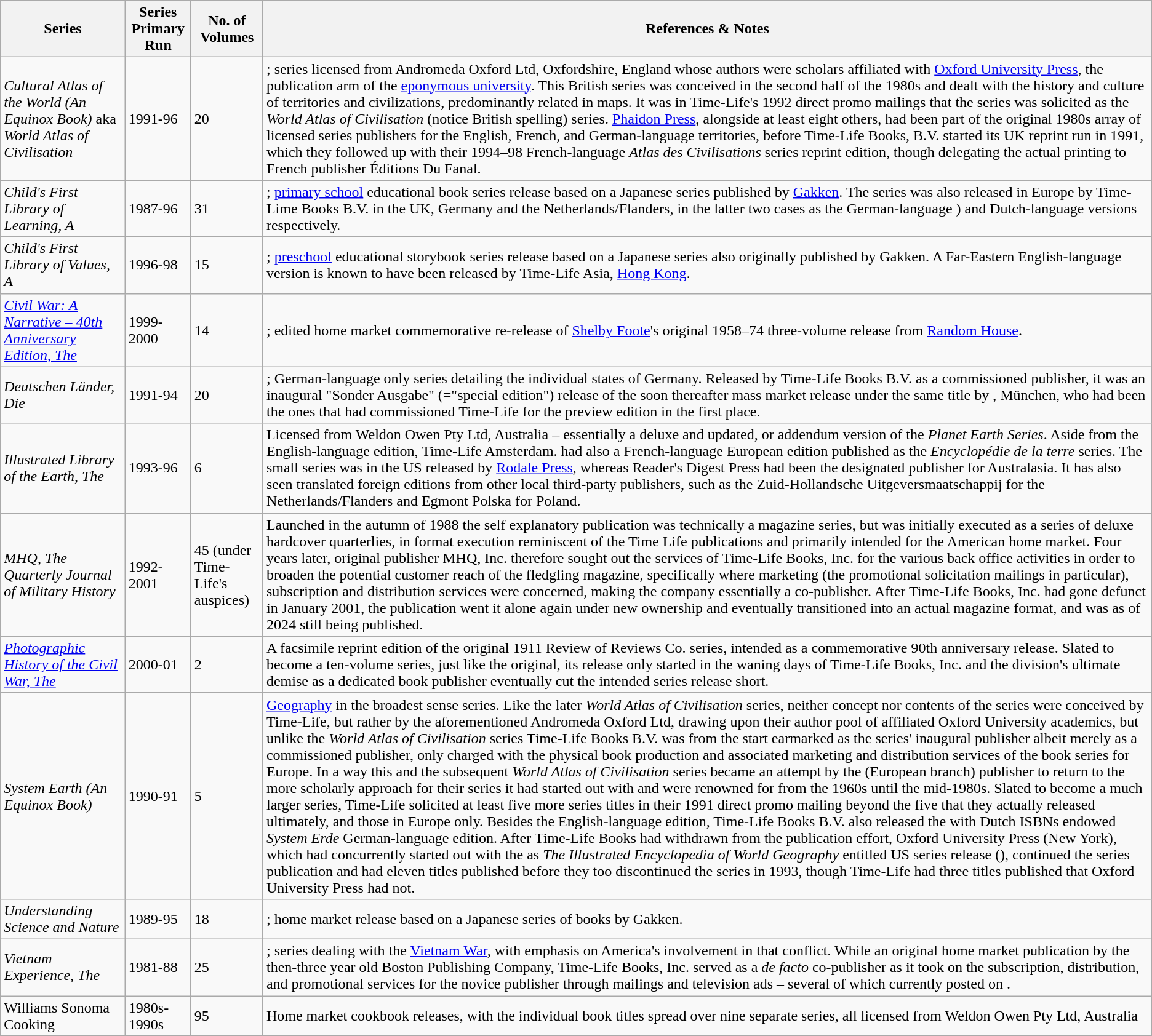<table class="wikitable sortable">
<tr>
<th>Series</th>
<th>Series Primary Run</th>
<th>No. of Volumes</th>
<th>References & Notes</th>
</tr>
<tr>
<td><em>Cultural Atlas of the World (An Equinox Book)</em> aka <em>World Atlas of Civilisation</em></td>
<td>1991-96</td>
<td>20</td>
<td>; series licensed from Andromeda Oxford Ltd, Oxfordshire, England whose authors were scholars affiliated with <a href='#'>Oxford University Press</a>, the publication arm of the <a href='#'>eponymous university</a>. This British series was  conceived in the second half of the 1980s and dealt with the history and culture of territories and civilizations, predominantly related in maps. It was in Time-Life's 1992 direct promo mailings that the series was solicited as the <em>World Atlas of Civilisation</em> (notice British spelling) series. <a href='#'>Phaidon Press</a>, alongside at least eight others, had been part of the original 1980s array of licensed series publishers for the English, French, and German-language territories, before Time-Life Books, B.V. started its UK reprint run in 1991, which they followed up with their 1994–98 French-language <em>Atlas des Civilisations</em> series reprint edition, though delegating the actual printing to French publisher Éditions Du Fanal.</td>
</tr>
<tr>
<td><em>Child's First Library of Learning, A</em></td>
<td>1987-96</td>
<td>31</td>
<td>; <a href='#'>primary school</a> educational book series release based on a Japanese series published by <a href='#'>Gakken</a>. The series was also released in Europe by Time-Lime Books B.V. in the UK, Germany and the Netherlands/Flanders, in the latter two cases as the German-language ) and Dutch-language  versions respectively.</td>
</tr>
<tr>
<td><em>Child's First Library of Values, A</em></td>
<td>1996-98</td>
<td>15</td>
<td>; <a href='#'>preschool</a> educational storybook series release based on a Japanese series also originally published by Gakken. A Far-Eastern English-language version is known to have been released by Time-Life Asia, <a href='#'>Hong Kong</a>.</td>
</tr>
<tr>
<td><em><a href='#'>Civil War: A Narrative – 40th Anniversary Edition, The</a></em></td>
<td>1999-2000</td>
<td>14</td>
<td>; edited home market commemorative re-release of <a href='#'>Shelby Foote</a>'s original 1958–74 three-volume release from <a href='#'>Random House</a>.</td>
</tr>
<tr>
<td><em>Deutschen Länder, Die</em></td>
<td>1991-94</td>
<td>20</td>
<td>; German-language only series detailing the individual states of Germany. Released by Time-Life Books B.V. as a commissioned publisher, it was an inaugural "Sonder Ausgabe" (="special edition") release of the soon thereafter mass market release under the same title by , München, who had been the ones that had commissioned Time-Life for the preview edition in the first place.</td>
</tr>
<tr>
<td><em>Illustrated Library of the Earth, The</em></td>
<td>1993-96</td>
<td>6</td>
<td>Licensed from Weldon Owen Pty Ltd, Australia – essentially a deluxe and updated, or addendum version of the <em>Planet Earth Series</em>. Aside from the English-language edition, Time-Life Amsterdam. had also a French-language European edition published as the <em>Encyclopédie de la terre</em> series. The small series was in the US released by <a href='#'>Rodale Press</a>, whereas Reader's Digest Press had been the designated publisher for Australasia. It has also seen translated foreign editions from other local third-party publishers, such as the Zuid-Hollandsche Uitgeversmaatschappij for the Netherlands/Flanders and Egmont Polska for Poland.</td>
</tr>
<tr>
<td><em>MHQ, The Quarterly Journal of Military History</em></td>
<td>1992-2001</td>
<td>45 (under Time-Life's auspices)</td>
<td>Launched in the autumn of 1988 the self explanatory publication was technically a magazine series, but was initially executed as a series of deluxe hardcover quarterlies, in format execution reminiscent of the Time Life publications and primarily intended for the American home market. Four years later, original publisher MHQ, Inc. therefore sought out the services of Time-Life Books, Inc. for the various back office activities in order to broaden the potential customer reach of the fledgling magazine, specifically where marketing (the promotional solicitation mailings in particular), subscription and distribution services were concerned, making the company essentially a co-publisher. After Time-Life Books, Inc. had gone defunct in January 2001, the publication went it alone again under new ownership and eventually transitioned into an actual magazine format, and was as of 2024 still being published.</td>
</tr>
<tr>
<td><em><a href='#'>Photographic History of the Civil War, The</a></em></td>
<td>2000-01</td>
<td>2</td>
<td>A facsimile reprint edition of the original 1911 Review of Reviews Co. series, intended as a commemorative 90th anniversary release. Slated to become a ten-volume series, just like the original, its release only started in the waning days of Time-Life Books, Inc. and the division's ultimate demise as a dedicated book publisher eventually cut the intended series release short.</td>
</tr>
<tr>
<td><em>System Earth (An Equinox Book)</em></td>
<td>1990-91</td>
<td>5</td>
<td><a href='#'>Geography</a> in the broadest sense series. Like the later <em>World Atlas of Civilisation</em> series, neither concept  nor contents of the series were conceived by Time-Life, but rather by the aforementioned Andromeda Oxford Ltd, drawing upon their author pool of affiliated Oxford University academics, but unlike the <em>World Atlas of Civilisation</em> series Time-Life Books B.V. was from the start earmarked as the series' inaugural publisher albeit merely as a commissioned publisher, only charged with the physical book production and associated marketing and distribution services of the book series for Europe. In a way this and the subsequent <em>World Atlas of Civilisation</em> series became an attempt by the (European branch) publisher to return to the more scholarly approach for their series it had started out with and were renowned for from the 1960s until the mid-1980s. Slated to become a much larger series, Time-Life solicited at least five more series titles in their 1991 direct promo mailing beyond the five that they actually released ultimately, and those in Europe only. Besides the English-language edition, Time-Life Books B.V. also released the with Dutch ISBNs endowed <em>System Erde</em> German-language edition. After Time-Life Books had withdrawn from the publication effort, Oxford University Press (New York), which had concurrently started out with the as <em>The Illustrated Encyclopedia of World Geography</em> entitled US series release (), continued the series publication and had eleven titles published before they too discontinued the series in 1993, though Time-Life had three titles published that Oxford University Press had not.</td>
</tr>
<tr>
<td><em>Understanding Science and Nature</em></td>
<td>1989-95</td>
<td>18</td>
<td>; home market release based on a Japanese series of books by Gakken.</td>
</tr>
<tr>
<td><em>Vietnam Experience, The</em></td>
<td>1981-88</td>
<td>25</td>
<td>; series dealing with the <a href='#'>Vietnam War</a>, with emphasis on America's involvement in that conflict. While an original home market publication by the then-three year old Boston Publishing Company, Time-Life Books, Inc. served as a <em>de facto</em> co-publisher as it took on the subscription, distribution, and promotional services for the novice publisher through mailings and television ads – several of which currently posted on .</td>
</tr>
<tr>
<td>Williams Sonoma Cooking</td>
<td>1980s-1990s</td>
<td>95</td>
<td>Home market cookbook releases, with the individual book titles spread over nine separate series, all licensed from Weldon Owen Pty Ltd, Australia</td>
</tr>
</table>
